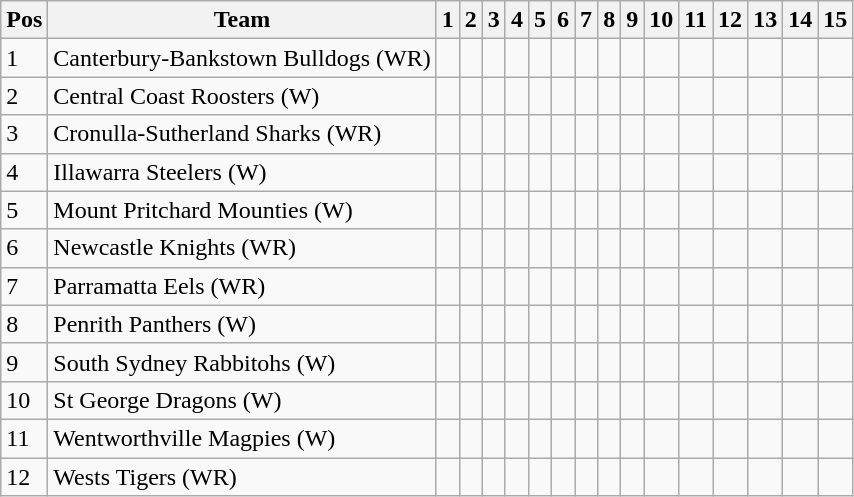<table class="wikitable">
<tr>
<th>Pos</th>
<th>Team</th>
<th>1</th>
<th>2</th>
<th>3</th>
<th>4</th>
<th>5</th>
<th>6</th>
<th>7</th>
<th>8</th>
<th>9</th>
<th>10</th>
<th>11</th>
<th>12</th>
<th>13</th>
<th>14</th>
<th>15</th>
</tr>
<tr>
<td>1</td>
<td> Canterbury-Bankstown Bulldogs (WR)</td>
<td></td>
<td></td>
<td></td>
<td></td>
<td></td>
<td></td>
<td></td>
<td></td>
<td></td>
<td></td>
<td></td>
<td></td>
<td></td>
<td></td>
<td></td>
</tr>
<tr>
<td>2</td>
<td> Central Coast Roosters (W)</td>
<td></td>
<td></td>
<td></td>
<td></td>
<td></td>
<td></td>
<td></td>
<td></td>
<td></td>
<td></td>
<td></td>
<td></td>
<td></td>
<td></td>
<td></td>
</tr>
<tr>
<td>3</td>
<td> Cronulla-Sutherland Sharks (WR)</td>
<td></td>
<td></td>
<td></td>
<td></td>
<td></td>
<td></td>
<td></td>
<td></td>
<td></td>
<td></td>
<td></td>
<td></td>
<td></td>
<td></td>
<td></td>
</tr>
<tr>
<td>4</td>
<td> Illawarra Steelers (W)</td>
<td></td>
<td></td>
<td></td>
<td></td>
<td></td>
<td></td>
<td></td>
<td></td>
<td></td>
<td></td>
<td></td>
<td></td>
<td></td>
<td></td>
<td></td>
</tr>
<tr>
<td>5</td>
<td> Mount Pritchard Mounties (W)</td>
<td></td>
<td></td>
<td></td>
<td></td>
<td></td>
<td></td>
<td></td>
<td></td>
<td></td>
<td></td>
<td></td>
<td></td>
<td></td>
<td></td>
<td></td>
</tr>
<tr>
<td>6</td>
<td> Newcastle Knights (WR)</td>
<td></td>
<td></td>
<td></td>
<td></td>
<td></td>
<td></td>
<td></td>
<td></td>
<td></td>
<td></td>
<td></td>
<td></td>
<td></td>
<td></td>
<td></td>
</tr>
<tr>
<td>7</td>
<td> Parramatta Eels (WR)</td>
<td></td>
<td></td>
<td></td>
<td></td>
<td></td>
<td></td>
<td></td>
<td></td>
<td></td>
<td></td>
<td></td>
<td></td>
<td></td>
<td></td>
<td></td>
</tr>
<tr>
<td>8</td>
<td> Penrith Panthers (W)</td>
<td></td>
<td></td>
<td></td>
<td></td>
<td></td>
<td></td>
<td></td>
<td></td>
<td></td>
<td></td>
<td></td>
<td></td>
<td></td>
<td></td>
<td></td>
</tr>
<tr>
<td>9</td>
<td> South Sydney Rabbitohs (W)</td>
<td></td>
<td></td>
<td></td>
<td></td>
<td></td>
<td></td>
<td></td>
<td></td>
<td></td>
<td></td>
<td></td>
<td></td>
<td></td>
<td></td>
<td></td>
</tr>
<tr>
<td>10</td>
<td> St George Dragons (W)</td>
<td></td>
<td></td>
<td></td>
<td></td>
<td></td>
<td></td>
<td></td>
<td></td>
<td></td>
<td></td>
<td></td>
<td></td>
<td></td>
<td></td>
<td></td>
</tr>
<tr>
<td>11</td>
<td> Wentworthville Magpies (W)</td>
<td></td>
<td></td>
<td></td>
<td></td>
<td></td>
<td></td>
<td></td>
<td></td>
<td></td>
<td></td>
<td></td>
<td></td>
<td></td>
<td></td>
<td></td>
</tr>
<tr>
<td>12</td>
<td> Wests Tigers (WR)</td>
<td></td>
<td></td>
<td></td>
<td></td>
<td></td>
<td></td>
<td></td>
<td></td>
<td></td>
<td></td>
<td></td>
<td></td>
<td></td>
<td></td>
<td></td>
</tr>
</table>
